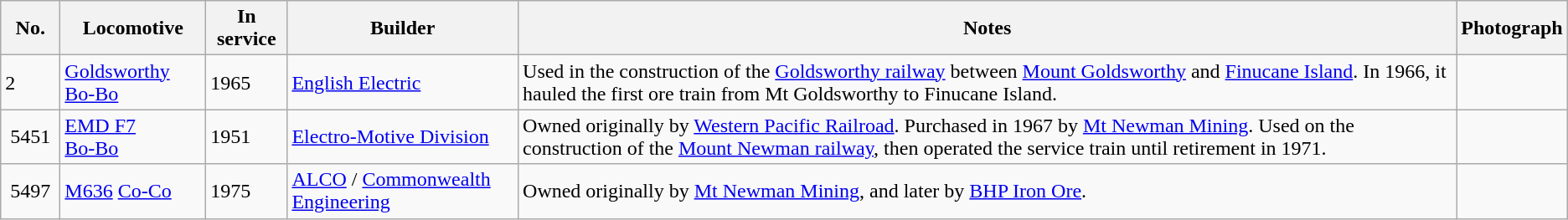<table class="wikitable">
<tr>
<th>No.</th>
<th>Locomotive</th>
<th>In service</th>
<th>Builder</th>
<th>Notes</th>
<th>Photograph</th>
</tr>
<tr>
<td>2 </td>
<td><a href='#'>Goldsworthy</a> <a href='#'>Bo-Bo</a></td>
<td>1965</td>
<td><a href='#'>English Electric</a></td>
<td>Used in the construction of the <a href='#'>Goldsworthy railway</a> between <a href='#'>Mount Goldsworthy</a> and <a href='#'>Finucane Island</a>.  In 1966, it hauled the first ore train from Mt Goldsworthy to Finucane Island.</td>
<td></td>
</tr>
<tr>
<td> 5451 </td>
<td><a href='#'>EMD F7</a><br><a href='#'>Bo-Bo</a></td>
<td>1951</td>
<td><a href='#'>Electro-Motive Division</a></td>
<td>Owned originally by <a href='#'>Western Pacific Railroad</a>.  Purchased in 1967 by <a href='#'>Mt Newman Mining</a>.  Used on the construction of the <a href='#'>Mount Newman railway</a>, then operated the service train until retirement in 1971.</td>
<td></td>
</tr>
<tr>
<td> 5497 </td>
<td><a href='#'>M636</a> <a href='#'>Co-Co</a></td>
<td>1975</td>
<td><a href='#'>ALCO</a> / <a href='#'>Commonwealth Engineering</a></td>
<td>Owned originally by <a href='#'>Mt Newman Mining</a>, and later by <a href='#'>BHP Iron Ore</a>.</td>
<td></td>
</tr>
</table>
